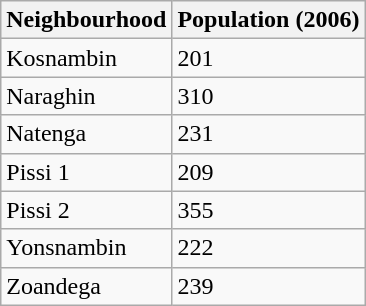<table class="wikitable">
<tr>
<th>Neighbourhood</th>
<th>Population (2006)</th>
</tr>
<tr>
<td>Kosnambin</td>
<td>201</td>
</tr>
<tr>
<td>Naraghin</td>
<td>310</td>
</tr>
<tr>
<td>Natenga</td>
<td>231</td>
</tr>
<tr>
<td>Pissi 1</td>
<td>209</td>
</tr>
<tr>
<td>Pissi 2</td>
<td>355</td>
</tr>
<tr>
<td>Yonsnambin</td>
<td>222</td>
</tr>
<tr>
<td>Zoandega</td>
<td>239</td>
</tr>
</table>
